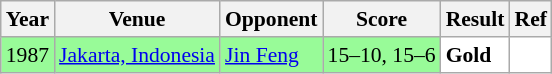<table class="sortable wikitable" style="font-size: 90%;">
<tr>
<th>Year</th>
<th>Venue</th>
<th>Opponent</th>
<th>Score</th>
<th>Result</th>
<th>Ref</th>
</tr>
<tr style="background:#98FB98">
<td align="center">1987</td>
<td align="left"><a href='#'>Jakarta, Indonesia</a></td>
<td align="left"> <a href='#'>Jin Feng</a></td>
<td align="left">15–10, 15–6</td>
<td style="text-align:left; background:white"> <strong>Gold</strong></td>
<td style="text-align:center; background:white"></td>
</tr>
</table>
